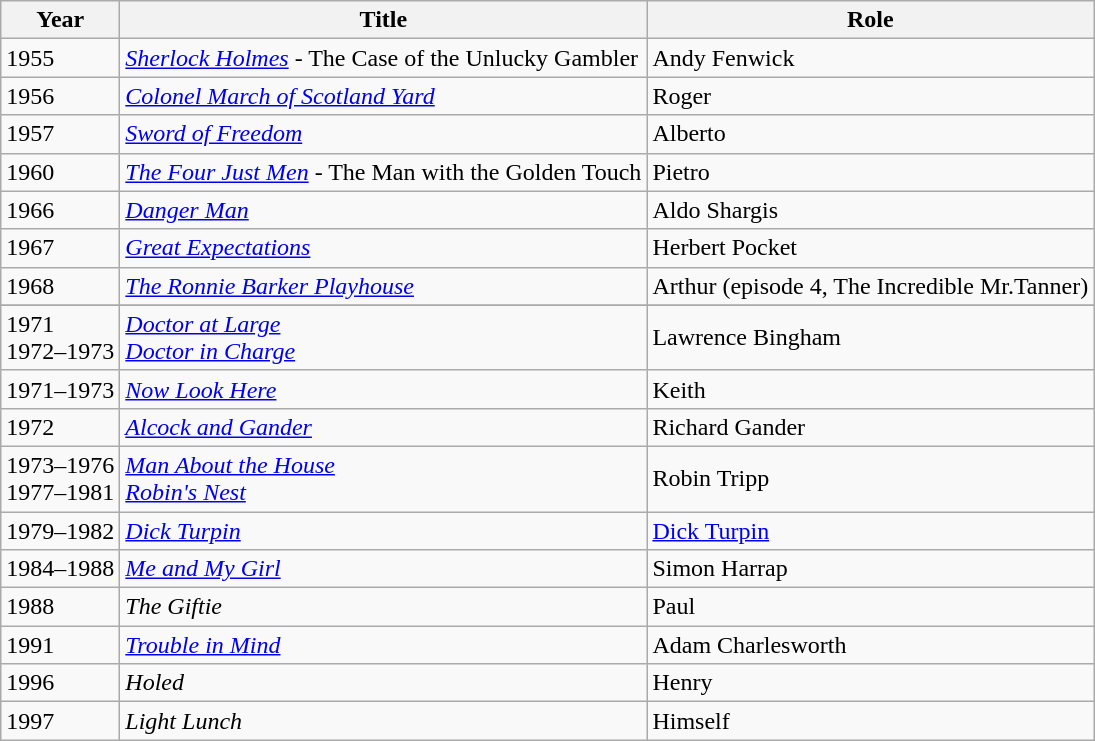<table class="wikitable">
<tr>
<th>Year</th>
<th>Title</th>
<th>Role</th>
</tr>
<tr>
<td>1955</td>
<td><em><a href='#'>Sherlock Holmes</a></em> - The Case of the Unlucky Gambler</td>
<td>Andy Fenwick</td>
</tr>
<tr>
<td>1956</td>
<td><em><a href='#'>Colonel March of Scotland Yard</a></em></td>
<td>Roger</td>
</tr>
<tr>
<td>1957</td>
<td><em><a href='#'>Sword of Freedom</a></em></td>
<td>Alberto</td>
</tr>
<tr>
<td>1960</td>
<td><em><a href='#'>The Four Just Men</a></em> - The Man with the Golden Touch</td>
<td>Pietro</td>
</tr>
<tr>
<td>1966</td>
<td><em><a href='#'>Danger Man</a></em></td>
<td>Aldo Shargis</td>
</tr>
<tr>
<td>1967</td>
<td><em><a href='#'>Great Expectations</a></em></td>
<td>Herbert Pocket</td>
</tr>
<tr>
<td>1968</td>
<td><em><a href='#'>The Ronnie Barker Playhouse</a></em></td>
<td>Arthur (episode 4, The Incredible Mr.Tanner)</td>
</tr>
<tr>
</tr>
<tr>
<td>1971<br>1972–1973</td>
<td><em><a href='#'>Doctor at Large</a></em><br><em><a href='#'>Doctor in Charge</a></em></td>
<td>Lawrence Bingham</td>
</tr>
<tr>
<td>1971–1973</td>
<td><em><a href='#'>Now Look Here</a></em></td>
<td>Keith</td>
</tr>
<tr>
<td>1972</td>
<td><em><a href='#'>Alcock and Gander</a></em></td>
<td>Richard Gander</td>
</tr>
<tr>
<td>1973–1976<br>1977–1981</td>
<td><em><a href='#'>Man About the House</a></em><br><em><a href='#'>Robin's Nest</a></em></td>
<td>Robin Tripp</td>
</tr>
<tr>
<td>1979–1982</td>
<td><em><a href='#'>Dick Turpin</a></em></td>
<td><a href='#'>Dick Turpin</a></td>
</tr>
<tr>
<td>1984–1988</td>
<td><em><a href='#'>Me and My Girl</a></em></td>
<td>Simon Harrap</td>
</tr>
<tr>
<td>1988</td>
<td><em>The Giftie</em></td>
<td>Paul</td>
</tr>
<tr>
<td>1991</td>
<td><em><a href='#'>Trouble in Mind</a></em></td>
<td>Adam Charlesworth</td>
</tr>
<tr>
<td>1996</td>
<td><em>Holed</em></td>
<td>Henry</td>
</tr>
<tr>
<td>1997</td>
<td><em>Light Lunch</em></td>
<td>Himself</td>
</tr>
</table>
